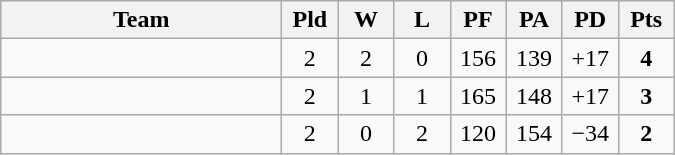<table class=wikitable style="text-align:center">
<tr>
<th width=180>Team</th>
<th width=30>Pld</th>
<th width=30>W</th>
<th width=30>L</th>
<th width=30>PF</th>
<th width=30>PA</th>
<th width=30>PD</th>
<th width=30>Pts</th>
</tr>
<tr align=center>
<td align=left></td>
<td>2</td>
<td>2</td>
<td>0</td>
<td>156</td>
<td>139</td>
<td>+17</td>
<td><strong>4</strong></td>
</tr>
<tr align=center>
<td align=left></td>
<td>2</td>
<td>1</td>
<td>1</td>
<td>165</td>
<td>148</td>
<td>+17</td>
<td><strong>3</strong></td>
</tr>
<tr align=center>
<td align=left></td>
<td>2</td>
<td>0</td>
<td>2</td>
<td>120</td>
<td>154</td>
<td>−34</td>
<td><strong>2</strong></td>
</tr>
</table>
